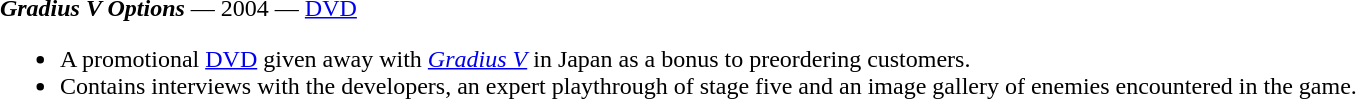<table class="toccolours" style="margin: 0 auto; width: 95%;">
<tr style="vertical-align: top;">
<td width="100%"><strong><em>Gradius V Options</em></strong> — 2004 — <a href='#'>DVD</a><br><ul><li>A promotional <a href='#'>DVD</a> given away with <em><a href='#'>Gradius V</a></em> in Japan as a bonus to preordering customers.</li><li>Contains interviews with the developers, an expert playthrough of stage five and an image gallery of enemies encountered in the game.</li></ul></td>
</tr>
</table>
